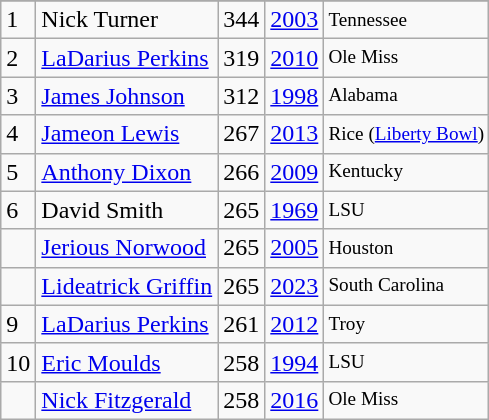<table class="wikitable">
<tr>
</tr>
<tr>
<td>1</td>
<td>Nick Turner</td>
<td><abbr>344</abbr></td>
<td><a href='#'>2003</a></td>
<td style="font-size:80%;">Tennessee</td>
</tr>
<tr>
<td>2</td>
<td><a href='#'>LaDarius Perkins</a></td>
<td><abbr>319</abbr></td>
<td><a href='#'>2010</a></td>
<td style="font-size:80%;">Ole Miss</td>
</tr>
<tr>
<td>3</td>
<td><a href='#'>James Johnson</a></td>
<td><abbr>312</abbr></td>
<td><a href='#'>1998</a></td>
<td style="font-size:80%;">Alabama</td>
</tr>
<tr>
<td>4</td>
<td><a href='#'>Jameon Lewis</a></td>
<td><abbr>267</abbr></td>
<td><a href='#'>2013</a></td>
<td style="font-size:80%;">Rice (<a href='#'>Liberty Bowl</a>)</td>
</tr>
<tr>
<td>5</td>
<td><a href='#'>Anthony Dixon</a></td>
<td><abbr>266</abbr></td>
<td><a href='#'>2009</a></td>
<td style="font-size:80%;">Kentucky</td>
</tr>
<tr>
<td>6</td>
<td>David Smith</td>
<td><abbr>265</abbr></td>
<td><a href='#'>1969</a></td>
<td style="font-size:80%;">LSU</td>
</tr>
<tr>
<td></td>
<td><a href='#'>Jerious Norwood</a></td>
<td><abbr>265</abbr></td>
<td><a href='#'>2005</a></td>
<td style="font-size:80%;">Houston</td>
</tr>
<tr>
<td></td>
<td><a href='#'>Lideatrick Griffin</a></td>
<td><abbr>265</abbr></td>
<td><a href='#'>2023</a></td>
<td style="font-size:80%;">South Carolina</td>
</tr>
<tr>
<td>9</td>
<td><a href='#'>LaDarius Perkins</a></td>
<td><abbr>261</abbr></td>
<td><a href='#'>2012</a></td>
<td style="font-size:80%;">Troy</td>
</tr>
<tr>
<td>10</td>
<td><a href='#'>Eric Moulds</a></td>
<td><abbr>258</abbr></td>
<td><a href='#'>1994</a></td>
<td style="font-size:80%;">LSU</td>
</tr>
<tr>
<td></td>
<td><a href='#'>Nick Fitzgerald</a></td>
<td><abbr>258</abbr></td>
<td><a href='#'>2016</a></td>
<td style="font-size:80%;">Ole Miss</td>
</tr>
</table>
